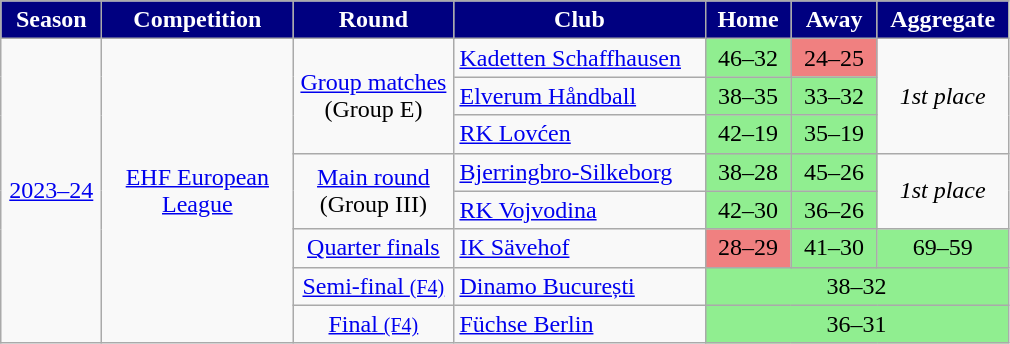<table class="wikitable" style="text-align: center">
<tr>
<th style="color:#FFFFFF; background:#000080"; width=60>Season</th>
<th style="color:#FFFFFF; background:#000080"; width=120>Competition</th>
<th style="color:#FFFFFF; background:#000080"; width=100>Round</th>
<th style="color:#FFFFFF; background:#000080"; width=160>Club</th>
<th style="color:#FFFFFF; background:#000080"; width=50>Home</th>
<th style="color:#FFFFFF; background:#000080"; width=50>Away</th>
<th style="color:#FFFFFF; background:#000080"; width=80>Aggregate</th>
</tr>
<tr>
<td rowspan="8"><a href='#'>2023–24</a></td>
<td rowspan="8"><a href='#'>EHF European League</a></td>
<td rowspan="3" style="text-align:center;"><a href='#'>Group matches</a> (Group E)</td>
<td style="text-align:left"> <a href='#'>Kadetten Schaffhausen</a></td>
<td style="text-align:center; background:lightgreen;">46–32</td>
<td style="text-align:center; background:lightcoral;">24–25</td>
<td rowspan="3" style="text-align:center;"><em>1st place</em></td>
</tr>
<tr>
<td style="text-align:left"> <a href='#'>Elverum Håndball</a></td>
<td style="text-align:center; background:lightgreen;">38–35</td>
<td style="text-align:center; background:lightgreen;">33–32</td>
</tr>
<tr>
<td style="text-align:left"> <a href='#'>RK Lovćen</a></td>
<td style="text-align:center; background:lightgreen;">42–19</td>
<td style="text-align:center; background:lightgreen;">35–19</td>
</tr>
<tr>
<td rowspan="2" style="text-align:center;"><a href='#'>Main round</a><br>(Group III)</td>
<td style="text-align:left"> <a href='#'>Bjerringbro-Silkeborg</a></td>
<td style="text-align:center; background:lightgreen;">38–28</td>
<td style="text-align:center; background:lightgreen;">45–26</td>
<td rowspan="2" style="text-align:center;"><em>1st place</em></td>
</tr>
<tr>
<td style="text-align:left"> <a href='#'>RK Vojvodina</a></td>
<td style="text-align:center; background:lightgreen;">42–30</td>
<td style="text-align:center; background:lightgreen;">36–26</td>
</tr>
<tr>
<td rowspan="1" style="text-align:center;"><a href='#'>Quarter finals</a></td>
<td style="text-align:left"> <a href='#'>IK Sävehof</a></td>
<td style="text-align:center; background:lightcoral;">28–29</td>
<td style="text-align:center; background:lightgreen;">41–30</td>
<td style="text-align:center; background:lightgreen;">69–59</td>
</tr>
<tr>
<td><a href='#'>Semi-final <small>(F4)</small></a></td>
<td style="text-align:left"> <a href='#'>Dinamo București</a></td>
<td style="text-align:center; background:lightgreen;" colspan=3>38–32</td>
</tr>
<tr>
<td><a href='#'>Final <small>(F4)</small></a></td>
<td style="text-align:left"> <a href='#'>Füchse Berlin</a></td>
<td style="text-align:center; background:lightgreen;" colspan=3>36–31</td>
</tr>
</table>
